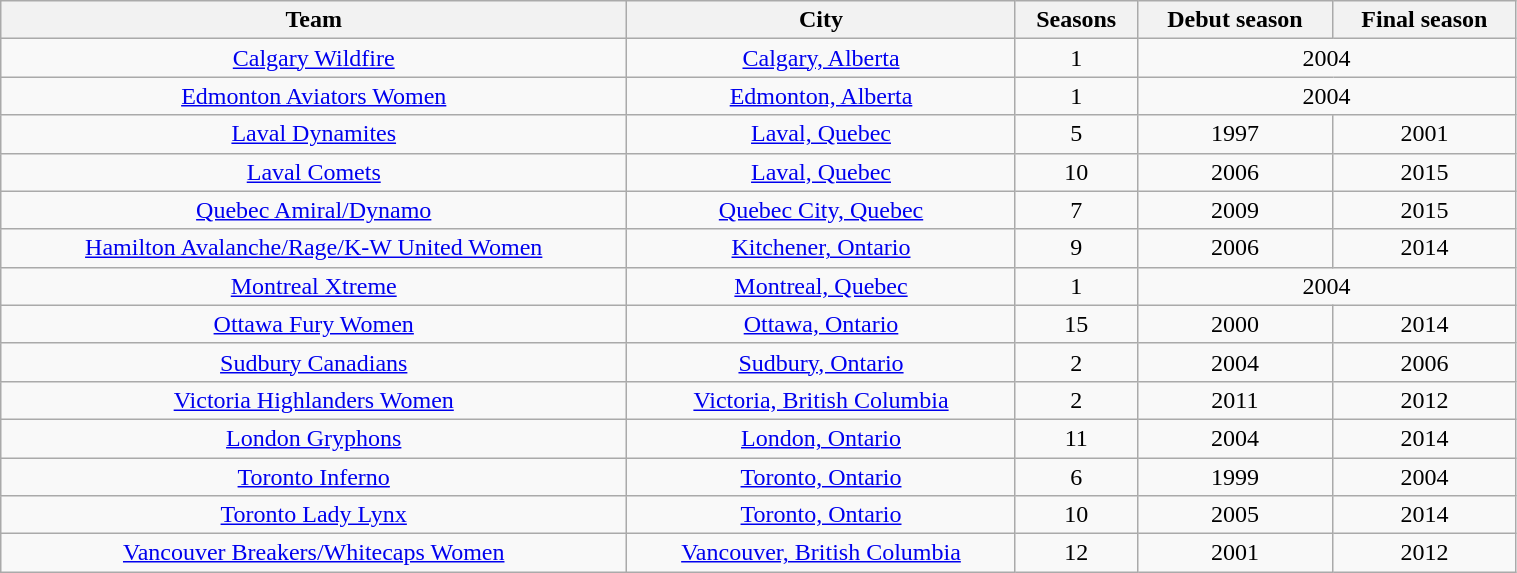<table class="wikitable sortable" style="text-align: center; width:80%">
<tr>
<th>Team</th>
<th>City</th>
<th>Seasons</th>
<th>Debut season</th>
<th>Final season</th>
</tr>
<tr>
<td><a href='#'>Calgary Wildfire</a></td>
<td><a href='#'>Calgary, Alberta</a></td>
<td>1</td>
<td colspan=2>2004</td>
</tr>
<tr>
<td><a href='#'>Edmonton Aviators Women</a></td>
<td><a href='#'>Edmonton, Alberta</a></td>
<td>1</td>
<td colspan=2>2004</td>
</tr>
<tr>
<td><a href='#'>Laval Dynamites</a></td>
<td><a href='#'>Laval, Quebec</a></td>
<td>5</td>
<td>1997</td>
<td>2001</td>
</tr>
<tr>
<td><a href='#'>Laval Comets</a></td>
<td><a href='#'>Laval, Quebec</a></td>
<td>10</td>
<td>2006</td>
<td>2015</td>
</tr>
<tr>
<td><a href='#'>Quebec Amiral/Dynamo</a></td>
<td><a href='#'>Quebec City, Quebec</a></td>
<td>7</td>
<td>2009</td>
<td>2015</td>
</tr>
<tr>
<td><a href='#'>Hamilton Avalanche/Rage/K-W United Women</a></td>
<td><a href='#'>Kitchener, Ontario</a></td>
<td>9</td>
<td>2006</td>
<td>2014</td>
</tr>
<tr>
<td><a href='#'>Montreal Xtreme</a></td>
<td><a href='#'>Montreal, Quebec</a></td>
<td>1</td>
<td colspan=2>2004</td>
</tr>
<tr>
<td><a href='#'>Ottawa Fury Women</a></td>
<td><a href='#'>Ottawa, Ontario</a></td>
<td>15</td>
<td>2000</td>
<td>2014</td>
</tr>
<tr>
<td><a href='#'>Sudbury Canadians</a></td>
<td><a href='#'>Sudbury, Ontario</a></td>
<td>2</td>
<td>2004</td>
<td>2006</td>
</tr>
<tr>
<td><a href='#'>Victoria Highlanders Women</a></td>
<td><a href='#'>Victoria, British Columbia</a></td>
<td>2</td>
<td>2011</td>
<td>2012</td>
</tr>
<tr>
<td><a href='#'>London Gryphons</a></td>
<td><a href='#'>London, Ontario</a></td>
<td>11</td>
<td>2004</td>
<td>2014</td>
</tr>
<tr>
<td><a href='#'>Toronto Inferno</a></td>
<td><a href='#'>Toronto, Ontario</a></td>
<td>6</td>
<td>1999</td>
<td>2004</td>
</tr>
<tr>
<td><a href='#'>Toronto Lady Lynx</a></td>
<td><a href='#'>Toronto, Ontario</a></td>
<td>10</td>
<td>2005</td>
<td>2014</td>
</tr>
<tr>
<td><a href='#'>Vancouver Breakers/Whitecaps Women</a></td>
<td><a href='#'>Vancouver, British Columbia</a></td>
<td>12</td>
<td>2001</td>
<td>2012</td>
</tr>
</table>
